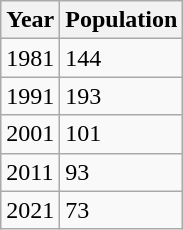<table class="wikitable">
<tr>
<th>Year</th>
<th>Population</th>
</tr>
<tr>
<td>1981</td>
<td>144</td>
</tr>
<tr>
<td>1991</td>
<td>193</td>
</tr>
<tr>
<td>2001</td>
<td>101</td>
</tr>
<tr>
<td>2011</td>
<td>93</td>
</tr>
<tr>
<td>2021</td>
<td>73</td>
</tr>
</table>
